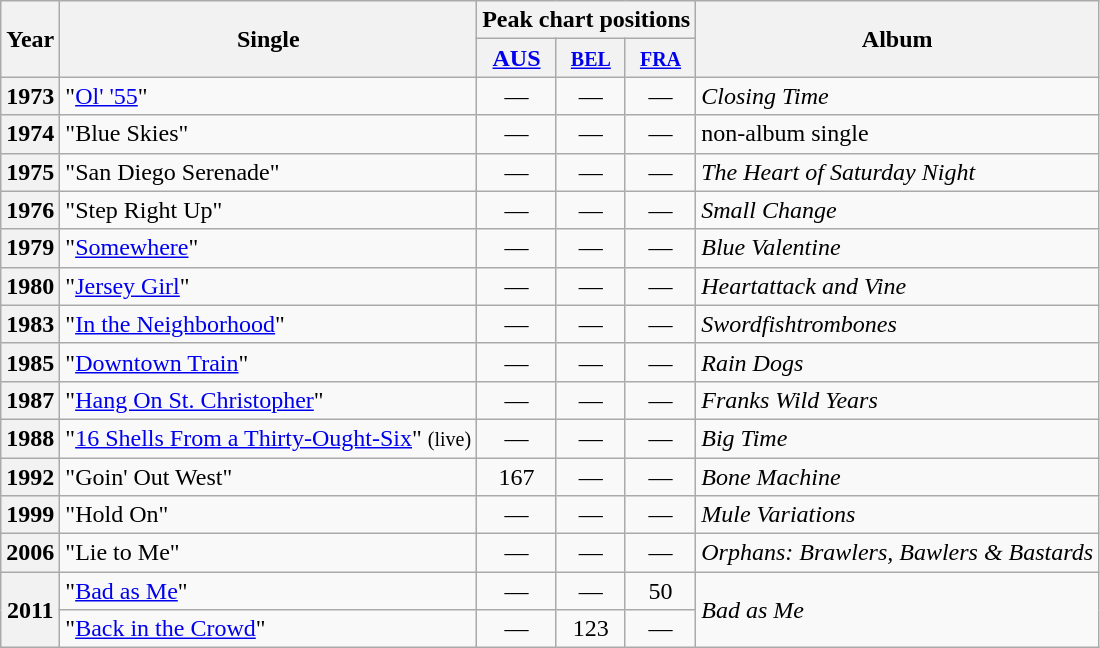<table class="wikitable" style="text-align:left;">
<tr>
<th scope="col" rowspan="2">Year</th>
<th scope="col" rowspan="2">Single</th>
<th scope="col" colspan="3">Peak chart positions</th>
<th scope="col" rowspan="2">Album</th>
</tr>
<tr>
<th scope="col"><a href='#'>AUS</a><br></th>
<th scope="col"><small><a href='#'>BEL</a></small><br></th>
<th scope="col"><small><a href='#'>FRA</a></small><br></th>
</tr>
<tr>
<th scope="row">1973</th>
<td>"<a href='#'>Ol' '55</a>"</td>
<td style="text-align:center;">—</td>
<td style="text-align:center;">—</td>
<td style="text-align:center;">—</td>
<td><em>Closing Time</em></td>
</tr>
<tr>
<th scope="row">1974</th>
<td>"Blue Skies"</td>
<td style="text-align:center;">—</td>
<td style="text-align:center;">—</td>
<td style="text-align:center;">—</td>
<td>non-album single</td>
</tr>
<tr>
<th scope="row">1975</th>
<td>"San Diego Serenade"</td>
<td style="text-align:center;">—</td>
<td style="text-align:center;">—</td>
<td style="text-align:center;">—</td>
<td><em>The Heart of Saturday Night</em></td>
</tr>
<tr>
<th scope="row">1976</th>
<td>"Step Right Up"</td>
<td style="text-align:center;">—</td>
<td style="text-align:center;">—</td>
<td style="text-align:center;">—</td>
<td><em>Small Change</em></td>
</tr>
<tr>
<th scope="row">1979</th>
<td>"<a href='#'>Somewhere</a>"</td>
<td style="text-align:center;">—</td>
<td style="text-align:center;">—</td>
<td style="text-align:center;">—</td>
<td><em>Blue Valentine</em></td>
</tr>
<tr>
<th scope="row">1980</th>
<td>"<a href='#'>Jersey Girl</a>"</td>
<td style="text-align:center;">—</td>
<td style="text-align:center;">—</td>
<td style="text-align:center;">—</td>
<td><em>Heartattack and Vine</em></td>
</tr>
<tr>
<th scope="row">1983</th>
<td>"<a href='#'>In the Neighborhood</a>"</td>
<td style="text-align:center;">—</td>
<td style="text-align:center;">—</td>
<td style="text-align:center;">—</td>
<td><em>Swordfishtrombones</em></td>
</tr>
<tr>
<th scope="row">1985</th>
<td>"<a href='#'>Downtown Train</a>"</td>
<td style="text-align:center;">—</td>
<td style="text-align:center;">—</td>
<td style="text-align:center;">—</td>
<td><em>Rain Dogs</em></td>
</tr>
<tr>
<th scope="row">1987</th>
<td>"<a href='#'>Hang On St. Christopher</a>"</td>
<td style="text-align:center;">—</td>
<td style="text-align:center;">—</td>
<td style="text-align:center;">—</td>
<td><em>Franks Wild Years</em></td>
</tr>
<tr>
<th scope="row">1988</th>
<td>"<a href='#'>16 Shells From a Thirty-Ought-Six</a>" <small>(live)</small></td>
<td style="text-align:center;">—</td>
<td style="text-align:center;">—</td>
<td style="text-align:center;">—</td>
<td><em>Big Time</em></td>
</tr>
<tr>
<th scope="row">1992</th>
<td>"Goin' Out West"</td>
<td style="text-align:center;">167</td>
<td style="text-align:center;">—</td>
<td style="text-align:center;">—</td>
<td><em>Bone Machine</em></td>
</tr>
<tr>
<th scope="row">1999</th>
<td>"Hold On"</td>
<td style="text-align:center;">—</td>
<td style="text-align:center;">—</td>
<td style="text-align:center;">—</td>
<td><em>Mule Variations</em></td>
</tr>
<tr>
<th scope="row">2006</th>
<td>"Lie to Me"</td>
<td style="text-align:center;">—</td>
<td style="text-align:center;">—</td>
<td style="text-align:center;">—</td>
<td><em>Orphans: Brawlers, Bawlers & Bastards</em></td>
</tr>
<tr>
<th scope="row" rowspan="2">2011</th>
<td>"<a href='#'>Bad as Me</a>"</td>
<td style="text-align:center;">—</td>
<td style="text-align:center;">—</td>
<td style="text-align:center;">50</td>
<td rowspan="2"><em>Bad as Me</em></td>
</tr>
<tr>
<td>"<a href='#'>Back in the Crowd</a>"</td>
<td style="text-align:center;">—</td>
<td style="text-align:center;">123</td>
<td style="text-align:center;">—</td>
</tr>
</table>
